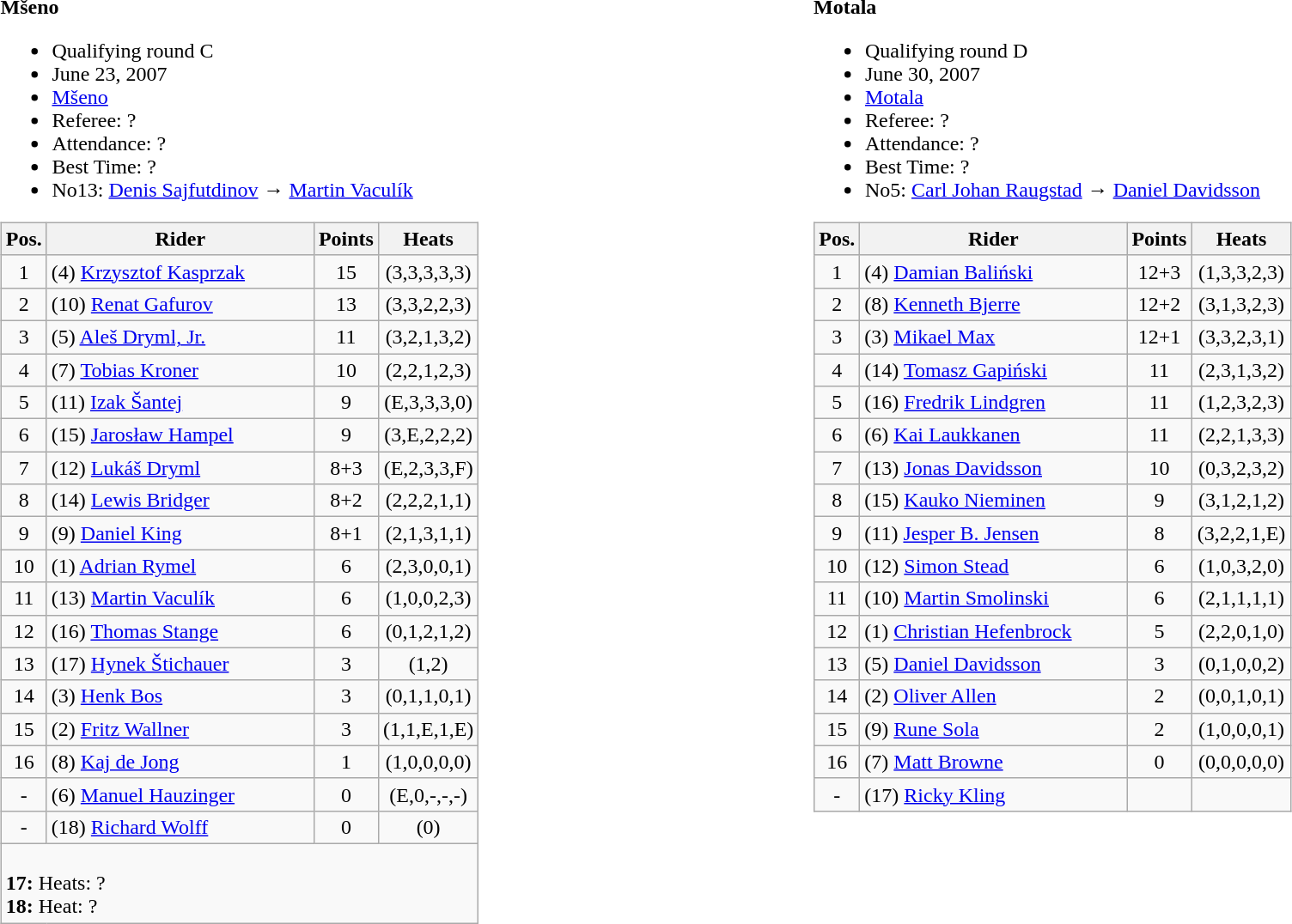<table width=100%>
<tr>
<td width=50% valign=top><br><strong>Mšeno</strong><ul><li>Qualifying round C</li><li>June 23, 2007</li><li> <a href='#'>Mšeno</a></li><li>Referee: ?</li><li>Attendance: ?</li><li>Best Time: ?</li><li>No13:  <a href='#'>Denis Sajfutdinov</a> → <a href='#'>Martin Vaculík</a></li></ul><table class=wikitable>
<tr>
<th width=25px>Pos.</th>
<th width=200px>Rider</th>
<th width=40px>Points</th>
<th width=70px>Heats</th>
</tr>
<tr align=center >
<td>1</td>
<td align=left> (4) <a href='#'>Krzysztof Kasprzak</a></td>
<td>15</td>
<td>(3,3,3,3,3)</td>
</tr>
<tr align=center >
<td>2</td>
<td align=left> (10) <a href='#'>Renat Gafurov</a></td>
<td>13</td>
<td>(3,3,2,2,3)</td>
</tr>
<tr align=center >
<td>3</td>
<td align=left> (5) <a href='#'>Aleš Dryml, Jr.</a></td>
<td>11</td>
<td>(3,2,1,3,2)</td>
</tr>
<tr align=center >
<td>4</td>
<td align=left> (7) <a href='#'>Tobias Kroner</a></td>
<td>10</td>
<td>(2,2,1,2,3)</td>
</tr>
<tr align=center >
<td>5</td>
<td align=left> (11) <a href='#'>Izak Šantej</a></td>
<td>9</td>
<td>(E,3,3,3,0)</td>
</tr>
<tr align=center >
<td>6</td>
<td align=left> (15) <a href='#'>Jarosław Hampel</a></td>
<td>9</td>
<td>(3,E,2,2,2)</td>
</tr>
<tr align=center >
<td>7</td>
<td align=left> (12) <a href='#'>Lukáš Dryml</a></td>
<td>8+3</td>
<td>(E,2,3,3,F)</td>
</tr>
<tr align=center >
<td>8</td>
<td align=left> (14) <a href='#'>Lewis Bridger</a></td>
<td>8+2</td>
<td>(2,2,2,1,1)</td>
</tr>
<tr align=center>
<td>9</td>
<td align=left> (9) <a href='#'>Daniel King</a></td>
<td>8+1</td>
<td>(2,1,3,1,1)</td>
</tr>
<tr align=center>
<td>10</td>
<td align=left> (1) <a href='#'>Adrian Rymel</a></td>
<td>6</td>
<td>(2,3,0,0,1)</td>
</tr>
<tr align=center>
<td>11</td>
<td align=left> (13) <a href='#'>Martin Vaculík</a></td>
<td>6</td>
<td>(1,0,0,2,3)</td>
</tr>
<tr align=center>
<td>12</td>
<td align=left> (16) <a href='#'>Thomas Stange</a></td>
<td>6</td>
<td>(0,1,2,1,2)</td>
</tr>
<tr align=center>
<td>13</td>
<td align=left> (17) <a href='#'>Hynek Štichauer</a></td>
<td>3</td>
<td>(1,2)</td>
</tr>
<tr align=center>
<td>14</td>
<td align=left> (3) <a href='#'>Henk Bos</a></td>
<td>3</td>
<td>(0,1,1,0,1)</td>
</tr>
<tr align=center>
<td>15</td>
<td align=left> (2) <a href='#'>Fritz Wallner</a></td>
<td>3</td>
<td>(1,1,E,1,E)</td>
</tr>
<tr align=center>
<td>16</td>
<td align=left> (8) <a href='#'>Kaj de Jong</a></td>
<td>1</td>
<td>(1,0,0,0,0)</td>
</tr>
<tr align=center>
<td>-</td>
<td align=left> (6) <a href='#'>Manuel Hauzinger</a></td>
<td>0</td>
<td>(E,0,-,-,-)</td>
</tr>
<tr align=center>
<td>-</td>
<td align=left> (18) <a href='#'>Richard Wolff</a></td>
<td>0</td>
<td>(0)</td>
</tr>
<tr>
<td colspan=4><br><strong>17:</strong> Heats: ?
<br><strong>18:</strong> Heat: ?</td>
</tr>
</table>
</td>
<td width=50% valign=top><br><strong>Motala</strong><ul><li>Qualifying round D</li><li>June 30, 2007</li><li> <a href='#'>Motala</a></li><li>Referee: ?</li><li>Attendance: ?</li><li>Best Time: ?</li><li>No5:  <a href='#'>Carl Johan Raugstad</a> → <a href='#'>Daniel Davidsson</a></li></ul><table class=wikitable>
<tr>
<th width=25px>Pos.</th>
<th width=200px>Rider</th>
<th width=40px>Points</th>
<th width=70px>Heats</th>
</tr>
<tr align=center >
<td>1</td>
<td align=left> (4) <a href='#'>Damian Baliński</a></td>
<td>12+3</td>
<td>(1,3,3,2,3)</td>
</tr>
<tr align=center >
<td>2</td>
<td align=left> (8) <a href='#'>Kenneth Bjerre</a></td>
<td>12+2</td>
<td>(3,1,3,2,3)</td>
</tr>
<tr align=center >
<td>3</td>
<td align=left> (3) <a href='#'>Mikael Max</a></td>
<td>12+1</td>
<td>(3,3,2,3,1)</td>
</tr>
<tr align=center >
<td>4</td>
<td align=left> (14) <a href='#'>Tomasz Gapiński</a></td>
<td>11</td>
<td>(2,3,1,3,2)</td>
</tr>
<tr align=center >
<td>5</td>
<td align=left> (16) <a href='#'>Fredrik Lindgren</a></td>
<td>11</td>
<td>(1,2,3,2,3)</td>
</tr>
<tr align=center >
<td>6</td>
<td align=left> (6) <a href='#'>Kai Laukkanen</a></td>
<td>11</td>
<td>(2,2,1,3,3)</td>
</tr>
<tr align=center >
<td>7</td>
<td align=left> (13) <a href='#'>Jonas Davidsson</a></td>
<td>10</td>
<td>(0,3,2,3,2)</td>
</tr>
<tr align=center >
<td>8</td>
<td align=left> (15) <a href='#'>Kauko Nieminen</a></td>
<td>9</td>
<td>(3,1,2,1,2)</td>
</tr>
<tr align=center>
<td>9</td>
<td align=left> (11) <a href='#'>Jesper B. Jensen</a></td>
<td>8</td>
<td>(3,2,2,1,E)</td>
</tr>
<tr align=center>
<td>10</td>
<td align=left> (12) <a href='#'>Simon Stead</a></td>
<td>6</td>
<td>(1,0,3,2,0)</td>
</tr>
<tr align=center>
<td>11</td>
<td align=left> (10) <a href='#'>Martin Smolinski</a></td>
<td>6</td>
<td>(2,1,1,1,1)</td>
</tr>
<tr align=center>
<td>12</td>
<td align=left> (1) <a href='#'>Christian Hefenbrock</a></td>
<td>5</td>
<td>(2,2,0,1,0)</td>
</tr>
<tr align=center>
<td>13</td>
<td align=left> (5) <a href='#'>Daniel Davidsson</a></td>
<td>3</td>
<td>(0,1,0,0,2)</td>
</tr>
<tr align=center>
<td>14</td>
<td align=left> (2) <a href='#'>Oliver Allen</a></td>
<td>2</td>
<td>(0,0,1,0,1)</td>
</tr>
<tr align=center>
<td>15</td>
<td align=left> (9) <a href='#'>Rune Sola</a></td>
<td>2</td>
<td>(1,0,0,0,1)</td>
</tr>
<tr align=center>
<td>16</td>
<td align=left> (7) <a href='#'>Matt Browne</a></td>
<td>0</td>
<td>(0,0,0,0,0)</td>
</tr>
<tr align=center>
<td>-</td>
<td align=left> (17) <a href='#'>Ricky Kling</a></td>
<td></td>
<td></td>
</tr>
</table>
</td>
</tr>
</table>
